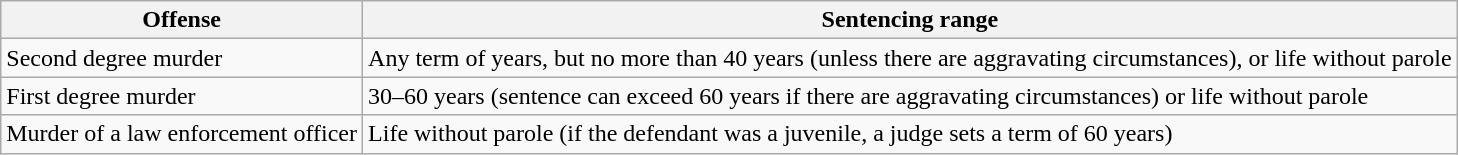<table class="wikitable">
<tr>
<th>Offense</th>
<th>Sentencing range</th>
</tr>
<tr>
<td>Second degree murder</td>
<td>Any term of years, but no more than 40 years (unless there are aggravating circumstances), or life without parole</td>
</tr>
<tr>
<td>First degree murder</td>
<td>30–60 years (sentence can exceed 60 years if there are aggravating circumstances) or life without parole</td>
</tr>
<tr>
<td>Murder of a law enforcement officer</td>
<td>Life without parole (if the defendant was a juvenile, a judge sets a term of 60 years)</td>
</tr>
</table>
